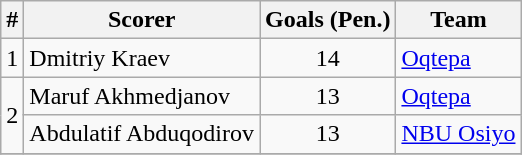<table class="wikitable">
<tr>
<th>#</th>
<th>Scorer</th>
<th>Goals (Pen.)</th>
<th>Team</th>
</tr>
<tr>
<td rowspan="1">1</td>
<td> Dmitriy Kraev</td>
<td align=center>14</td>
<td><a href='#'>Oqtepa</a></td>
</tr>
<tr>
<td rowspan="2">2</td>
<td> Maruf Akhmedjanov</td>
<td align=center>13</td>
<td><a href='#'>Oqtepa</a></td>
</tr>
<tr>
<td> Abdulatif Abduqodirov</td>
<td align=center>13</td>
<td><a href='#'>NBU Osiyo</a></td>
</tr>
<tr>
</tr>
</table>
